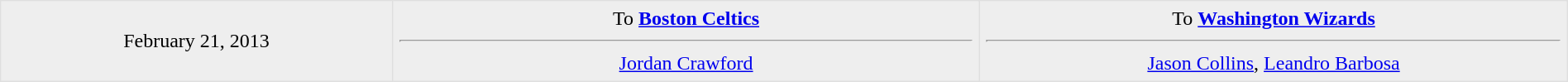<table border=1 style="border-collapse:collapse; text-align: center; width: 100%" bordercolor="#DFDFDF"  cellpadding="5">
<tr bgcolor="eeeeee">
<td style="width:25%">February 21, 2013</td>
<td style="width:37.5%" valign="top">To <strong><a href='#'>Boston Celtics</a></strong><hr><a href='#'>Jordan Crawford</a></td>
<td style="width:37.5%" valign="top">To <strong><a href='#'>Washington Wizards</a></strong><hr> <a href='#'>Jason Collins</a>, <a href='#'>Leandro Barbosa</a></td>
</tr>
</table>
